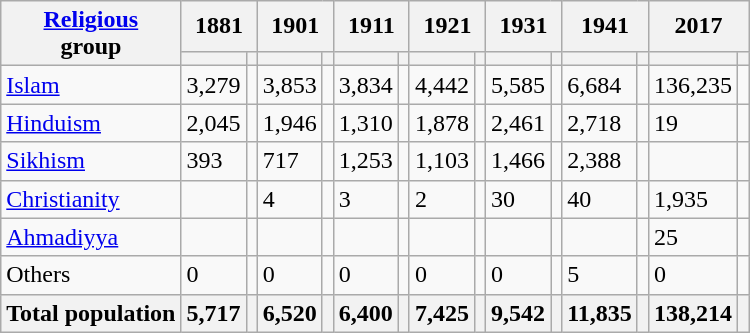<table class="wikitable collapsible sortable">
<tr>
<th rowspan="2"><a href='#'>Religious</a><br>group</th>
<th colspan="2">1881</th>
<th colspan="2">1901</th>
<th colspan="2">1911</th>
<th colspan="2">1921</th>
<th colspan="2">1931</th>
<th colspan="2">1941</th>
<th colspan="2">2017</th>
</tr>
<tr>
<th><a href='#'></a></th>
<th></th>
<th></th>
<th></th>
<th></th>
<th></th>
<th></th>
<th></th>
<th></th>
<th></th>
<th></th>
<th></th>
<th></th>
<th></th>
</tr>
<tr>
<td><a href='#'>Islam</a> </td>
<td>3,279</td>
<td></td>
<td>3,853</td>
<td></td>
<td>3,834</td>
<td></td>
<td>4,442</td>
<td></td>
<td>5,585</td>
<td></td>
<td>6,684</td>
<td></td>
<td>136,235</td>
<td></td>
</tr>
<tr>
<td><a href='#'>Hinduism</a> </td>
<td>2,045</td>
<td></td>
<td>1,946</td>
<td></td>
<td>1,310</td>
<td></td>
<td>1,878</td>
<td></td>
<td>2,461</td>
<td></td>
<td>2,718</td>
<td></td>
<td>19</td>
<td></td>
</tr>
<tr>
<td><a href='#'>Sikhism</a> </td>
<td>393</td>
<td></td>
<td>717</td>
<td></td>
<td>1,253</td>
<td></td>
<td>1,103</td>
<td></td>
<td>1,466</td>
<td></td>
<td>2,388</td>
<td></td>
<td></td>
<td></td>
</tr>
<tr>
<td><a href='#'>Christianity</a> </td>
<td></td>
<td></td>
<td>4</td>
<td></td>
<td>3</td>
<td></td>
<td>2</td>
<td></td>
<td>30</td>
<td></td>
<td>40</td>
<td></td>
<td>1,935</td>
<td></td>
</tr>
<tr>
<td><a href='#'>Ahmadiyya</a> </td>
<td></td>
<td></td>
<td></td>
<td></td>
<td></td>
<td></td>
<td></td>
<td></td>
<td></td>
<td></td>
<td></td>
<td></td>
<td>25</td>
<td></td>
</tr>
<tr>
<td>Others</td>
<td>0</td>
<td></td>
<td>0</td>
<td></td>
<td>0</td>
<td></td>
<td>0</td>
<td></td>
<td>0</td>
<td></td>
<td>5</td>
<td></td>
<td>0</td>
<td></td>
</tr>
<tr>
<th>Total population</th>
<th>5,717</th>
<th></th>
<th>6,520</th>
<th></th>
<th>6,400</th>
<th></th>
<th>7,425</th>
<th></th>
<th>9,542</th>
<th></th>
<th>11,835</th>
<th></th>
<th>138,214</th>
<th></th>
</tr>
</table>
